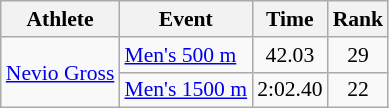<table class="wikitable" style="font-size:90%">
<tr>
<th>Athlete</th>
<th>Event</th>
<th>Time</th>
<th>Rank</th>
</tr>
<tr align="center">
<td align="left" rowspan=2><a href='#'>Nevio Gross</a></td>
<td align=left><a href='#'>Men's 500 m</a></td>
<td>42.03</td>
<td>29</td>
</tr>
<tr align=center>
<td align=left><a href='#'>Men's 1500 m</a></td>
<td>2:02.40</td>
<td>22</td>
</tr>
</table>
